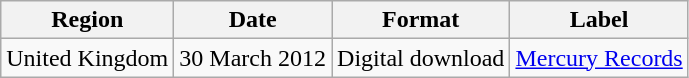<table class=wikitable>
<tr>
<th>Region</th>
<th>Date</th>
<th>Format</th>
<th>Label</th>
</tr>
<tr>
<td>United Kingdom</td>
<td>30 March 2012</td>
<td>Digital download</td>
<td><a href='#'>Mercury Records</a></td>
</tr>
</table>
